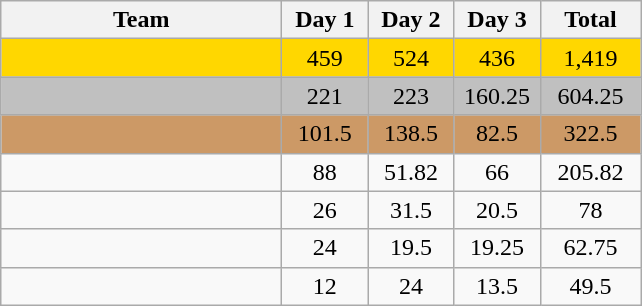<table class="wikitable" style="text-align:center">
<tr>
<th width=180px>Team</th>
<th width=50px>Day 1</th>
<th width=50px>Day 2</th>
<th width=50px>Day 3</th>
<th width=60px>Total</th>
</tr>
<tr bgcolor=gold>
<td align=left><strong></strong></td>
<td>459</td>
<td>524</td>
<td>436</td>
<td>1,419</td>
</tr>
<tr bgcolor=silver>
<td align=left></td>
<td>221</td>
<td>223</td>
<td>160.25</td>
<td>604.25</td>
</tr>
<tr bgcolor=CC9966>
<td align=left></td>
<td>101.5</td>
<td>138.5</td>
<td>82.5</td>
<td>322.5</td>
</tr>
<tr>
<td align=left></td>
<td>88</td>
<td>51.82</td>
<td>66</td>
<td>205.82</td>
</tr>
<tr>
<td align=left><em></em></td>
<td>26</td>
<td>31.5</td>
<td>20.5</td>
<td>78</td>
</tr>
<tr>
<td align=left><em></em></td>
<td>24</td>
<td>19.5</td>
<td>19.25</td>
<td>62.75</td>
</tr>
<tr>
<td align=left><em></em></td>
<td>12</td>
<td>24</td>
<td>13.5</td>
<td>49.5</td>
</tr>
</table>
